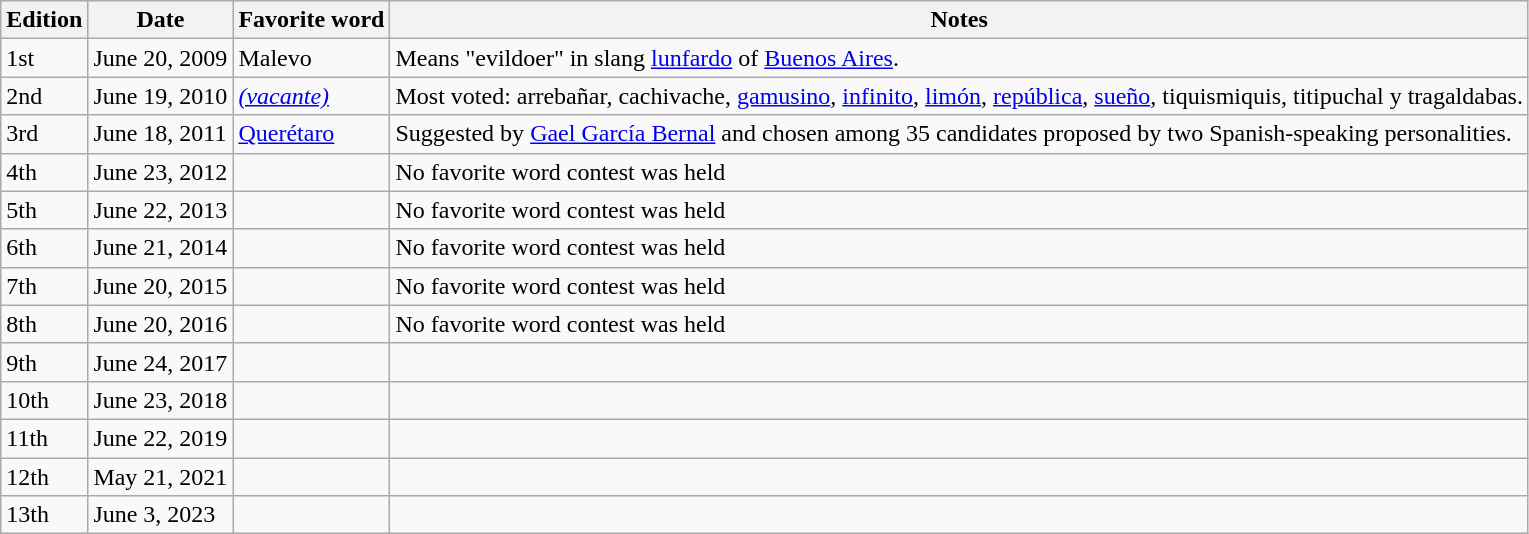<table class="wikitable sortable">
<tr>
<th>Edition</th>
<th>Date</th>
<th>Favorite word</th>
<th>Notes</th>
</tr>
<tr>
<td>1st</td>
<td style="white-space:nowrap">June 20, 2009</td>
<td>Malevo</td>
<td>Means "evildoer" in slang <a href='#'>lunfardo</a> of <a href='#'>Buenos Aires</a>.</td>
</tr>
<tr>
<td>2nd</td>
<td style="white-space:nowrap">June 19, 2010</td>
<td><em><a href='#'>(vacante)</a></em></td>
<td>Most voted: arrebañar, cachivache, <a href='#'>gamusino</a>, <a href='#'>infinito</a>, <a href='#'>limón</a>, <a href='#'>república</a>, <a href='#'>sueño</a>, tiquismiquis, titipuchal y tragaldabas.</td>
</tr>
<tr>
<td>3rd</td>
<td style="white-space:nowrap">June 18, 2011</td>
<td><a href='#'>Querétaro</a></td>
<td>Suggested by <a href='#'>Gael García Bernal</a> and chosen among 35 candidates proposed by two Spanish-speaking personalities.</td>
</tr>
<tr>
<td>4th</td>
<td style="white-space:nowrap">June 23, 2012</td>
<td></td>
<td>No favorite word contest was held</td>
</tr>
<tr>
<td>5th</td>
<td style="white-space:nowrap">June 22, 2013</td>
<td></td>
<td>No favorite word contest was held</td>
</tr>
<tr>
<td>6th</td>
<td>June 21, 2014</td>
<td></td>
<td>No favorite word contest was held</td>
</tr>
<tr>
<td>7th</td>
<td>June 20, 2015</td>
<td></td>
<td>No favorite word contest was held</td>
</tr>
<tr>
<td>8th</td>
<td>June 20, 2016</td>
<td></td>
<td>No favorite word contest was held</td>
</tr>
<tr>
<td>9th</td>
<td>June 24, 2017</td>
<td></td>
<td></td>
</tr>
<tr>
<td>10th</td>
<td>June 23, 2018</td>
<td></td>
<td></td>
</tr>
<tr>
<td>11th</td>
<td>June 22, 2019</td>
<td></td>
<td></td>
</tr>
<tr>
<td>12th</td>
<td>May 21, 2021</td>
<td></td>
<td></td>
</tr>
<tr>
<td>13th</td>
<td>June 3, 2023</td>
<td></td>
<td></td>
</tr>
</table>
